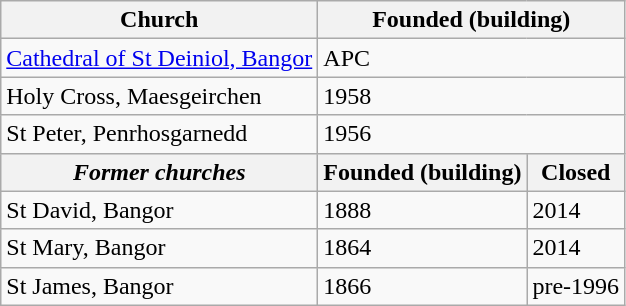<table class="wikitable">
<tr>
<th>Church</th>
<th colspan="2">Founded (building)</th>
</tr>
<tr>
<td><a href='#'>Cathedral of St Deiniol, Bangor</a></td>
<td colspan="2">APC</td>
</tr>
<tr>
<td>Holy Cross, Maesgeirchen</td>
<td colspan="2">1958</td>
</tr>
<tr>
<td>St Peter, Penrhosgarnedd</td>
<td colspan="2">1956</td>
</tr>
<tr>
<th><em>Former churches</em></th>
<th>Founded (building)</th>
<th>Closed</th>
</tr>
<tr>
<td>St David, Bangor</td>
<td>1888</td>
<td>2014</td>
</tr>
<tr>
<td>St Mary, Bangor</td>
<td>1864</td>
<td>2014</td>
</tr>
<tr>
<td>St James, Bangor</td>
<td>1866</td>
<td>pre-1996</td>
</tr>
</table>
